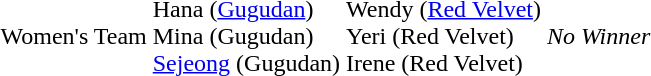<table>
<tr>
<td>Women's Team</td>
<td>Hana (<a href='#'>Gugudan</a>)<br>Mina (Gugudan)<br><a href='#'>Sejeong</a> (Gugudan)</td>
<td>Wendy (<a href='#'>Red Velvet</a>)<br>Yeri (Red Velvet)<br>Irene (Red Velvet)</td>
<td><em>No Winner</em></td>
</tr>
</table>
